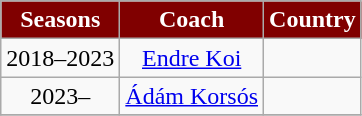<table class="wikitable" style="text-align: center">
<tr>
<th style="color:white; background:maroon">Seasons</th>
<th style="color:white; background:maroon">Coach</th>
<th style="color:white; background:maroon">Country</th>
</tr>
<tr>
<td style="text-align: center">2018–2023</td>
<td style="text-align: center"><a href='#'>Endre Koi</a></td>
<td style="text-align: center"></td>
</tr>
<tr>
<td style="text-align: center">2023–</td>
<td style="text-align: center"><a href='#'>Ádám Korsós</a></td>
<td style="text-align: center"></td>
</tr>
<tr>
</tr>
</table>
